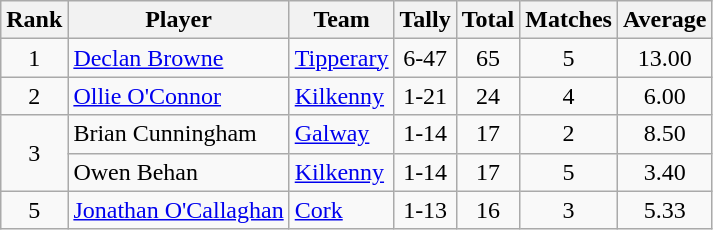<table class="wikitable">
<tr>
<th>Rank</th>
<th>Player</th>
<th>Team</th>
<th>Tally</th>
<th>Total</th>
<th>Matches</th>
<th>Average</th>
</tr>
<tr>
<td rowspan=1 align=center>1</td>
<td><a href='#'>Declan Browne</a></td>
<td><a href='#'>Tipperary</a></td>
<td align=center>6-47</td>
<td align=center>65</td>
<td align=center>5</td>
<td align=center>13.00</td>
</tr>
<tr>
<td rowspan=1 align=center>2</td>
<td><a href='#'>Ollie O'Connor</a></td>
<td><a href='#'>Kilkenny</a></td>
<td align=center>1-21</td>
<td align=center>24</td>
<td align=center>4</td>
<td align=center>6.00</td>
</tr>
<tr>
<td rowspan=2 align=center>3</td>
<td>Brian Cunningham</td>
<td><a href='#'>Galway</a></td>
<td align=center>1-14</td>
<td align=center>17</td>
<td align=center>2</td>
<td align=center>8.50</td>
</tr>
<tr>
<td>Owen Behan</td>
<td><a href='#'>Kilkenny</a></td>
<td align=center>1-14</td>
<td align=center>17</td>
<td align=center>5</td>
<td align=center>3.40</td>
</tr>
<tr>
<td rowspan=1 align=center>5</td>
<td><a href='#'>Jonathan O'Callaghan</a></td>
<td><a href='#'>Cork</a></td>
<td align=center>1-13</td>
<td align=center>16</td>
<td align=center>3</td>
<td align=center>5.33</td>
</tr>
</table>
